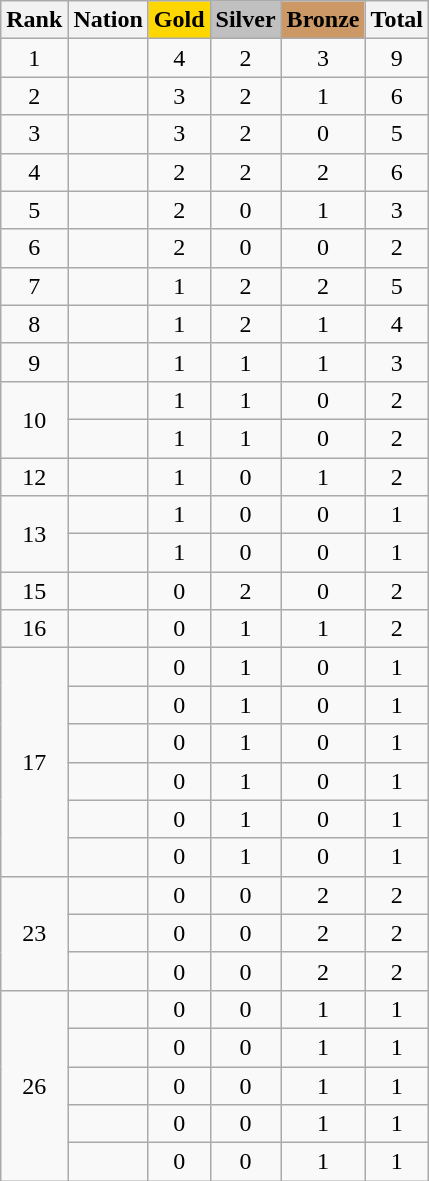<table class="wikitable sortable" style="text-align:center">
<tr>
<th>Rank</th>
<th>Nation</th>
<th style="background-color:gold">Gold</th>
<th style="background-color:silver">Silver</th>
<th style="background-color:#cc9966">Bronze</th>
<th>Total</th>
</tr>
<tr>
<td>1</td>
<td align=left></td>
<td>4</td>
<td>2</td>
<td>3</td>
<td>9</td>
</tr>
<tr>
<td>2</td>
<td align=left></td>
<td>3</td>
<td>2</td>
<td>1</td>
<td>6</td>
</tr>
<tr>
<td>3</td>
<td align=left></td>
<td>3</td>
<td>2</td>
<td>0</td>
<td>5</td>
</tr>
<tr>
<td>4</td>
<td align=left></td>
<td>2</td>
<td>2</td>
<td>2</td>
<td>6</td>
</tr>
<tr>
<td>5</td>
<td align=left></td>
<td>2</td>
<td>0</td>
<td>1</td>
<td>3</td>
</tr>
<tr>
<td>6</td>
<td align=left></td>
<td>2</td>
<td>0</td>
<td>0</td>
<td>2</td>
</tr>
<tr>
<td>7</td>
<td align=left></td>
<td>1</td>
<td>2</td>
<td>2</td>
<td>5</td>
</tr>
<tr>
<td>8</td>
<td align=left></td>
<td>1</td>
<td>2</td>
<td>1</td>
<td>4</td>
</tr>
<tr>
<td>9</td>
<td align=left></td>
<td>1</td>
<td>1</td>
<td>1</td>
<td>3</td>
</tr>
<tr>
<td rowspan=2>10</td>
<td align=left></td>
<td>1</td>
<td>1</td>
<td>0</td>
<td>2</td>
</tr>
<tr>
<td align=left></td>
<td>1</td>
<td>1</td>
<td>0</td>
<td>2</td>
</tr>
<tr>
<td>12</td>
<td align=left></td>
<td>1</td>
<td>0</td>
<td>1</td>
<td>2</td>
</tr>
<tr>
<td rowspan=2>13</td>
<td align=left></td>
<td>1</td>
<td>0</td>
<td>0</td>
<td>1</td>
</tr>
<tr>
<td align=left></td>
<td>1</td>
<td>0</td>
<td>0</td>
<td>1</td>
</tr>
<tr>
<td>15</td>
<td align=left></td>
<td>0</td>
<td>2</td>
<td>0</td>
<td>2</td>
</tr>
<tr>
<td>16</td>
<td align=left></td>
<td>0</td>
<td>1</td>
<td>1</td>
<td>2</td>
</tr>
<tr>
<td rowspan=6>17</td>
<td align=left></td>
<td>0</td>
<td>1</td>
<td>0</td>
<td>1</td>
</tr>
<tr>
<td align=left></td>
<td>0</td>
<td>1</td>
<td>0</td>
<td>1</td>
</tr>
<tr>
<td align=left></td>
<td>0</td>
<td>1</td>
<td>0</td>
<td>1</td>
</tr>
<tr>
<td align=left></td>
<td>0</td>
<td>1</td>
<td>0</td>
<td>1</td>
</tr>
<tr>
<td align=left></td>
<td>0</td>
<td>1</td>
<td>0</td>
<td>1</td>
</tr>
<tr>
<td align=left></td>
<td>0</td>
<td>1</td>
<td>0</td>
<td>1</td>
</tr>
<tr>
<td rowspan=3>23</td>
<td align=left></td>
<td>0</td>
<td>0</td>
<td>2</td>
<td>2</td>
</tr>
<tr>
<td align=left></td>
<td>0</td>
<td>0</td>
<td>2</td>
<td>2</td>
</tr>
<tr>
<td align=left></td>
<td>0</td>
<td>0</td>
<td>2</td>
<td>2</td>
</tr>
<tr>
<td rowspan=5>26</td>
<td align=left></td>
<td>0</td>
<td>0</td>
<td>1</td>
<td>1</td>
</tr>
<tr>
<td align=left></td>
<td>0</td>
<td>0</td>
<td>1</td>
<td>1</td>
</tr>
<tr>
<td align=left></td>
<td>0</td>
<td>0</td>
<td>1</td>
<td>1</td>
</tr>
<tr>
<td align=left></td>
<td>0</td>
<td>0</td>
<td>1</td>
<td>1</td>
</tr>
<tr>
<td align=left></td>
<td>0</td>
<td>0</td>
<td>1</td>
<td>1</td>
</tr>
</table>
